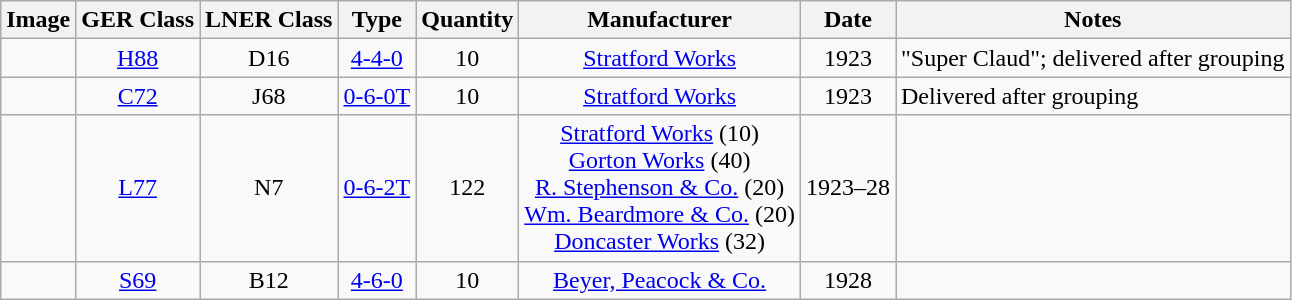<table class=wikitable style=text-align:center>
<tr>
<th>Image</th>
<th>GER Class</th>
<th>LNER Class</th>
<th>Type</th>
<th>Quantity</th>
<th>Manufacturer</th>
<th>Date</th>
<th>Notes</th>
</tr>
<tr>
<td></td>
<td><a href='#'>H88</a></td>
<td>D16</td>
<td><a href='#'>4-4-0</a></td>
<td>10</td>
<td><a href='#'>Stratford Works</a></td>
<td>1923</td>
<td align=left> "Super Claud"; delivered after grouping</td>
</tr>
<tr>
<td></td>
<td><a href='#'>C72</a></td>
<td>J68</td>
<td><a href='#'>0-6-0T</a></td>
<td>10</td>
<td><a href='#'>Stratford Works</a></td>
<td>1923</td>
<td align=left> Delivered after grouping</td>
</tr>
<tr>
<td></td>
<td><a href='#'>L77</a></td>
<td>N7</td>
<td><a href='#'>0-6-2T</a></td>
<td>122</td>
<td><a href='#'>Stratford Works</a> (10)<br><a href='#'>Gorton Works</a> (40)<br><a href='#'>R. Stephenson & Co.</a> (20)<br><a href='#'>Wm. Beardmore & Co.</a> (20)<br><a href='#'>Doncaster Works</a> (32)</td>
<td>1923–28</td>
<td align=left></td>
</tr>
<tr>
<td></td>
<td><a href='#'>S69</a></td>
<td>B12</td>
<td><a href='#'>4-6-0</a></td>
<td>10</td>
<td><a href='#'>Beyer, Peacock & Co.</a></td>
<td>1928</td>
<td align=left></td>
</tr>
</table>
